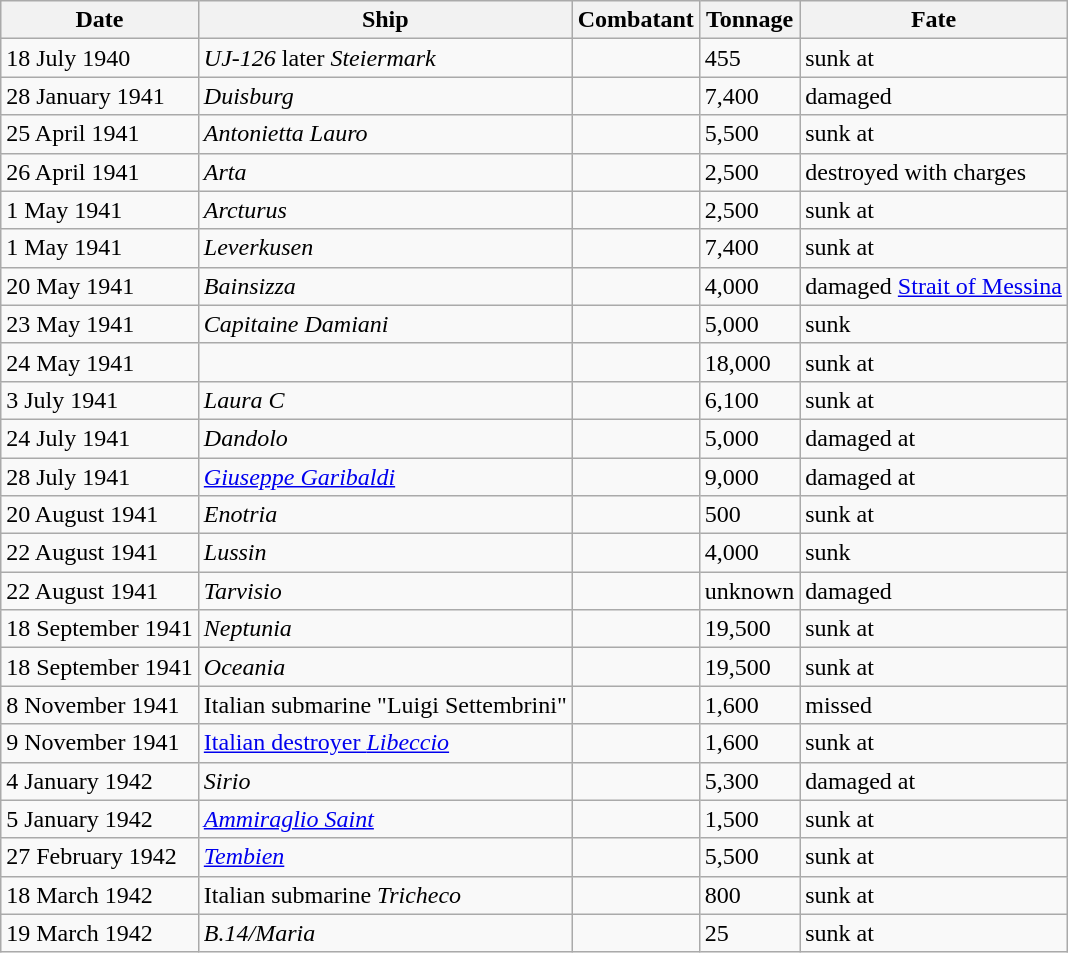<table class="wikitable sortable" style="margin:1em auto;">
<tr>
<th>Date</th>
<th>Ship</th>
<th>Combatant</th>
<th>Tonnage</th>
<th>Fate</th>
</tr>
<tr>
<td>18 July 1940</td>
<td><em>UJ-126</em> later <em>Steiermark</em></td>
<td></td>
<td>455</td>
<td>sunk at </td>
</tr>
<tr>
<td>28 January 1941</td>
<td><em>Duisburg </em></td>
<td></td>
<td>7,400</td>
<td>damaged</td>
</tr>
<tr>
<td>25 April 1941</td>
<td><em>Antonietta Lauro</em></td>
<td></td>
<td>5,500</td>
<td>sunk at </td>
</tr>
<tr>
<td>26 April 1941</td>
<td><em>Arta</em></td>
<td></td>
<td>2,500</td>
<td>destroyed with charges </td>
</tr>
<tr>
<td>1 May 1941</td>
<td><em>Arcturus</em></td>
<td></td>
<td>2,500</td>
<td>sunk at </td>
</tr>
<tr>
<td>1 May 1941</td>
<td><em>Leverkusen</em></td>
<td></td>
<td>7,400</td>
<td>sunk at </td>
</tr>
<tr>
<td>20 May 1941</td>
<td><em>Bainsizza</em></td>
<td></td>
<td>4,000</td>
<td>damaged <a href='#'>Strait of Messina</a></td>
</tr>
<tr>
<td>23 May 1941</td>
<td><em>Capitaine Damiani</em></td>
<td></td>
<td>5,000</td>
<td>sunk </td>
</tr>
<tr>
<td>24 May 1941</td>
<td></td>
<td></td>
<td>18,000</td>
<td>sunk at </td>
</tr>
<tr>
<td>3 July 1941</td>
<td><em>Laura C</em></td>
<td></td>
<td>6,100</td>
<td>sunk at </td>
</tr>
<tr>
<td>24 July 1941</td>
<td><em>Dandolo</em></td>
<td></td>
<td>5,000</td>
<td>damaged at </td>
</tr>
<tr>
<td>28 July 1941</td>
<td><em><a href='#'>Giuseppe Garibaldi</a></em></td>
<td></td>
<td>9,000</td>
<td>damaged at </td>
</tr>
<tr>
<td>20 August 1941</td>
<td><em>Enotria</em></td>
<td></td>
<td>500</td>
<td>sunk at </td>
</tr>
<tr>
<td>22 August 1941</td>
<td><em>Lussin</em></td>
<td></td>
<td>4,000</td>
<td>sunk</td>
</tr>
<tr>
<td>22 August 1941</td>
<td><em>Tarvisio</em></td>
<td></td>
<td>unknown</td>
<td>damaged</td>
</tr>
<tr>
<td>18 September 1941</td>
<td><em>Neptunia</em></td>
<td></td>
<td>19,500</td>
<td>sunk at </td>
</tr>
<tr>
<td>18 September 1941</td>
<td><em>Oceania</em></td>
<td></td>
<td>19,500</td>
<td>sunk at </td>
</tr>
<tr>
<td>8 November 1941</td>
<td>Italian submarine "Luigi Settembrini"</td>
<td></td>
<td>1,600</td>
<td>missed</td>
</tr>
<tr>
<td>9 November 1941</td>
<td><a href='#'>Italian destroyer <em>Libeccio</em></a></td>
<td></td>
<td>1,600</td>
<td>sunk at </td>
</tr>
<tr>
<td>4 January 1942</td>
<td><em>Sirio</em></td>
<td></td>
<td>5,300</td>
<td>damaged at </td>
</tr>
<tr>
<td>5 January 1942</td>
<td><a href='#'><em>Ammiraglio Saint</em></a></td>
<td></td>
<td>1,500</td>
<td>sunk at </td>
</tr>
<tr>
<td>27 February 1942</td>
<td><em><a href='#'>Tembien</a></em></td>
<td></td>
<td>5,500</td>
<td>sunk at </td>
</tr>
<tr>
<td>18 March 1942</td>
<td>Italian submarine <em>Tricheco</em></td>
<td></td>
<td>800</td>
<td>sunk at </td>
</tr>
<tr>
<td>19 March 1942</td>
<td><em>B.14/Maria</em></td>
<td></td>
<td>25</td>
<td>sunk at </td>
</tr>
</table>
